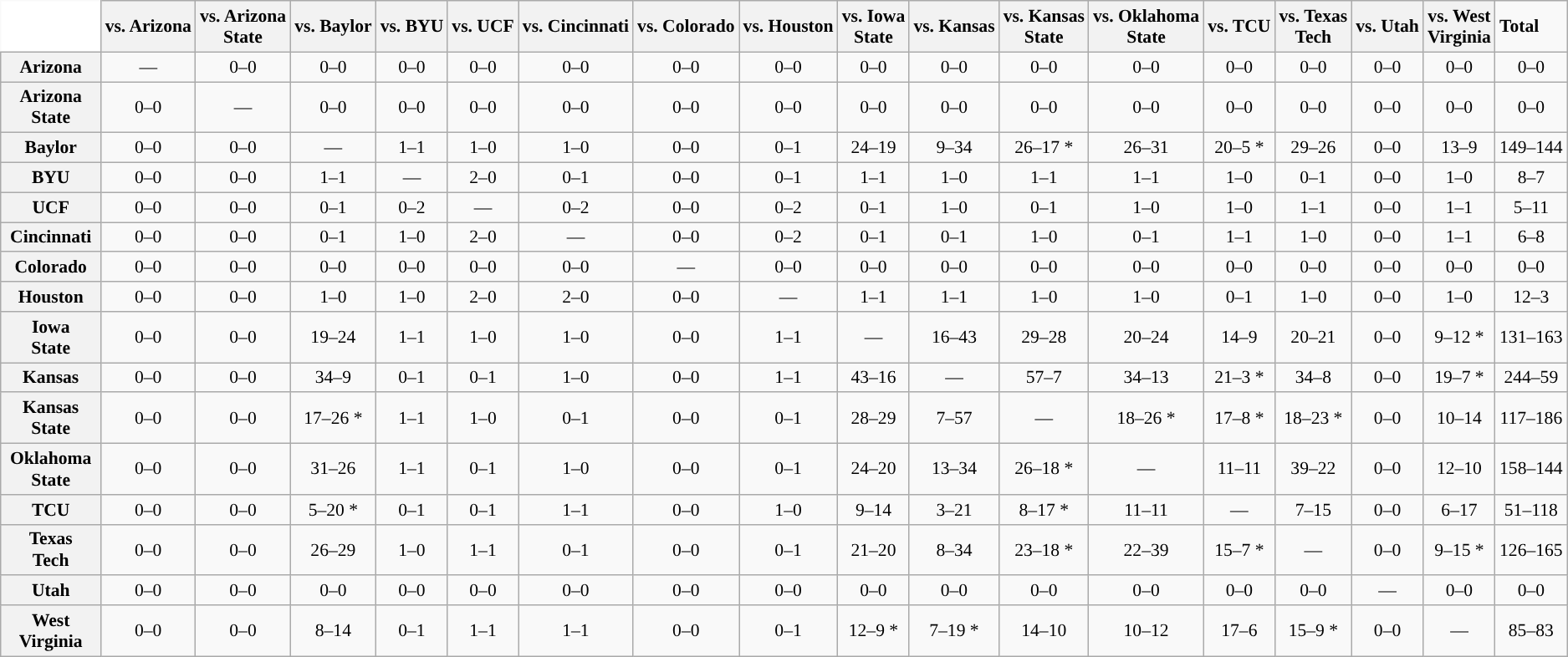<table class="wikitable" style="white-space:nowrap; font-size:90%">
<tr>
<th colspan="1" style="background:white; border-top-style:hidden; border-left-style:hidden;" width="75"></th>
<th>vs. Arizona</th>
<th>vs. Arizona<br>State</th>
<th>vs. Baylor</th>
<th>vs. BYU</th>
<th>vs. UCF</th>
<th>vs. Cincinnati</th>
<th>vs. Colorado</th>
<th>vs. Houston</th>
<th>vs. Iowa<br>State</th>
<th>vs. Kansas</th>
<th>vs. Kansas<br>State</th>
<th>vs. Oklahoma<br>State</th>
<th>vs. TCU</th>
<th>vs. Texas<br>Tech</th>
<th>vs. Utah</th>
<th>vs. West<br>Virginia</th>
<td><strong>Total</strong></td>
</tr>
<tr>
<th>Arizona</th>
<td style="text-align: center;">—</td>
<td style="text-align: center;">0–0</td>
<td style="text-align: center;">0–0</td>
<td style="text-align: center;">0–0</td>
<td style="text-align: center;">0–0</td>
<td style="text-align: center;">0–0</td>
<td style="text-align: center;">0–0</td>
<td style="text-align: center;">0–0</td>
<td style="text-align: center;">0–0</td>
<td style="text-align: center;">0–0</td>
<td style="text-align: center;">0–0</td>
<td style="text-align: center;">0–0</td>
<td style="text-align: center;">0–0</td>
<td style="text-align: center;">0–0</td>
<td style="text-align: center;">0–0</td>
<td style="text-align: center;">0–0</td>
<td style="text-align: center;">0–0</td>
</tr>
<tr>
<th>Arizona<br>State</th>
<td style="text-align: center;">0–0</td>
<td style="text-align: center;">—</td>
<td style="text-align: center;">0–0</td>
<td style="text-align: center;">0–0</td>
<td style="text-align: center;">0–0</td>
<td style="text-align: center;">0–0</td>
<td style="text-align: center;">0–0</td>
<td style="text-align: center;">0–0</td>
<td style="text-align: center;">0–0</td>
<td style="text-align: center;">0–0</td>
<td style="text-align: center;">0–0</td>
<td style="text-align: center;">0–0</td>
<td style="text-align: center;">0–0</td>
<td style="text-align: center;">0–0</td>
<td style="text-align: center;">0–0</td>
<td style="text-align: center;">0–0</td>
<td style="text-align: center;">0–0</td>
</tr>
<tr>
<th>Baylor</th>
<td style="text-align: center;">0–0</td>
<td style="text-align: center;">0–0</td>
<td style="text-align: center;">—</td>
<td style="text-align: center;">1–1</td>
<td style="text-align: center;">1–0</td>
<td style="text-align: center;">1–0</td>
<td style="text-align: center;">0–0</td>
<td style="text-align: center;">0–1</td>
<td style="text-align: center;">24–19</td>
<td style="text-align: center;">9–34</td>
<td style="text-align: center;">26–17 *</td>
<td style="text-align: center;">26–31</td>
<td style="text-align: center;">20–5 *</td>
<td style="text-align: center;">29–26</td>
<td style="text-align: center;">0–0</td>
<td style="text-align: center;">13–9</td>
<td style="text-align: center;">149–144</td>
</tr>
<tr>
<th>BYU</th>
<td style="text-align: center;">0–0</td>
<td style="text-align: center;">0–0</td>
<td style="text-align: center;">1–1</td>
<td style="text-align: center;">—</td>
<td style="text-align: center;">2–0</td>
<td style="text-align: center;">0–1</td>
<td style="text-align: center;">0–0</td>
<td style="text-align: center;">0–1</td>
<td style="text-align: center;">1–1</td>
<td style="text-align: center;">1–0</td>
<td style="text-align: center;">1–1</td>
<td style="text-align: center;">1–1</td>
<td style="text-align: center;">1–0</td>
<td style="text-align: center;">0–1</td>
<td style="text-align: center;">0–0</td>
<td style="text-align: center;">1–0</td>
<td style="text-align: center;">8–7</td>
</tr>
<tr>
<th>UCF</th>
<td style="text-align: center;">0–0</td>
<td style="text-align: center;">0–0</td>
<td style="text-align: center;">0–1</td>
<td style="text-align: center;">0–2</td>
<td style="text-align: center;">—</td>
<td style="text-align: center;">0–2</td>
<td style="text-align: center;">0–0</td>
<td style="text-align: center;">0–2</td>
<td style="text-align: center;">0–1</td>
<td style="text-align: center;">1–0</td>
<td style="text-align: center;">0–1</td>
<td style="text-align: center;">1–0</td>
<td style="text-align: center;">1–0</td>
<td style="text-align: center;">1–1</td>
<td style="text-align: center;">0–0</td>
<td style="text-align: center;">1–1</td>
<td style="text-align: center;">5–11</td>
</tr>
<tr>
<th>Cincinnati</th>
<td style="text-align: center;">0–0</td>
<td style="text-align: center;">0–0</td>
<td style="text-align: center;">0–1</td>
<td style="text-align: center;">1–0</td>
<td style="text-align: center;">2–0</td>
<td style="text-align: center;">—</td>
<td style="text-align: center;">0–0</td>
<td style="text-align: center;">0–2</td>
<td style="text-align: center;">0–1</td>
<td style="text-align: center;">0–1</td>
<td style="text-align: center;">1–0</td>
<td style="text-align: center;">0–1</td>
<td style="text-align: center;">1–1</td>
<td style="text-align: center;">1–0</td>
<td style="text-align: center;">0–0</td>
<td style="text-align: center;">1–1</td>
<td style="text-align: center;">6–8</td>
</tr>
<tr>
<th>Colorado</th>
<td style="text-align: center;">0–0</td>
<td style="text-align: center;">0–0</td>
<td style="text-align: center;">0–0</td>
<td style="text-align: center;">0–0</td>
<td style="text-align: center;">0–0</td>
<td style="text-align: center;">0–0</td>
<td style="text-align: center;">—</td>
<td style="text-align: center;">0–0</td>
<td style="text-align: center;">0–0</td>
<td style="text-align: center;">0–0</td>
<td style="text-align: center;">0–0</td>
<td style="text-align: center;">0–0</td>
<td style="text-align: center;">0–0</td>
<td style="text-align: center;">0–0</td>
<td style="text-align: center;">0–0</td>
<td style="text-align: center;">0–0</td>
<td style="text-align: center;">0–0</td>
</tr>
<tr>
<th>Houston</th>
<td style="text-align: center;">0–0</td>
<td style="text-align: center;">0–0</td>
<td style="text-align: center;">1–0</td>
<td style="text-align: center;">1–0</td>
<td style="text-align: center;">2–0</td>
<td style="text-align: center;">2–0</td>
<td style="text-align: center;">0–0</td>
<td style="text-align: center;">—</td>
<td style="text-align: center;">1–1</td>
<td style="text-align: center;">1–1</td>
<td style="text-align: center;">1–0</td>
<td style="text-align: center;">1–0</td>
<td style="text-align: center;">0–1</td>
<td style="text-align: center;">1–0</td>
<td style="text-align: center;">0–0</td>
<td style="text-align: center;">1–0</td>
<td style="text-align: center;">12–3</td>
</tr>
<tr>
<th>Iowa<br>State</th>
<td style="text-align: center;">0–0</td>
<td style="text-align: center;">0–0</td>
<td style="text-align: center;">19–24</td>
<td style="text-align: center;">1–1</td>
<td style="text-align: center;">1–0</td>
<td style="text-align: center;">1–0</td>
<td style="text-align: center;">0–0</td>
<td style="text-align: center;">1–1</td>
<td style="text-align: center;">—</td>
<td style="text-align: center;">16–43</td>
<td style="text-align: center;">29–28</td>
<td style="text-align: center;">20–24</td>
<td style="text-align: center;">14–9</td>
<td style="text-align: center;">20–21</td>
<td style="text-align: center;">0–0</td>
<td style="text-align: center;">9–12 *</td>
<td style="text-align: center;">131–163</td>
</tr>
<tr>
<th>Kansas</th>
<td style="text-align: center;">0–0</td>
<td style="text-align: center;">0–0</td>
<td style="text-align: center;">34–9</td>
<td style="text-align: center;">0–1</td>
<td style="text-align: center;">0–1</td>
<td style="text-align: center;">1–0</td>
<td style="text-align: center;">0–0</td>
<td style="text-align: center;">1–1</td>
<td style="text-align: center;">43–16</td>
<td style="text-align: center;">—</td>
<td style="text-align: center;">57–7</td>
<td style="text-align: center;">34–13</td>
<td style="text-align: center;">21–3 *</td>
<td style="text-align: center;">34–8</td>
<td style="text-align: center;">0–0</td>
<td style="text-align: center;">19–7 *</td>
<td style="text-align: center;">244–59</td>
</tr>
<tr>
<th>Kansas<br>State</th>
<td style="text-align: center;">0–0</td>
<td style="text-align: center;">0–0</td>
<td style="text-align: center;">17–26 *</td>
<td style="text-align: center;">1–1</td>
<td style="text-align: center;">1–0</td>
<td style="text-align: center;">0–1</td>
<td style="text-align: center;">0–0</td>
<td style="text-align: center;">0–1</td>
<td style="text-align: center;">28–29</td>
<td style="text-align: center;">7–57</td>
<td style="text-align: center;">—</td>
<td style="text-align: center;">18–26 *</td>
<td style="text-align: center;">17–8 *</td>
<td style="text-align: center;">18–23 *</td>
<td style="text-align: center;">0–0</td>
<td style="text-align: center;">10–14</td>
<td style="text-align: center;">117–186</td>
</tr>
<tr>
<th>Oklahoma<br>State</th>
<td style="text-align: center;">0–0</td>
<td style="text-align: center;">0–0</td>
<td style="text-align: center;">31–26</td>
<td style="text-align: center;">1–1</td>
<td style="text-align: center;">0–1</td>
<td style="text-align: center;">1–0</td>
<td style="text-align: center;">0–0</td>
<td style="text-align: center;">0–1</td>
<td style="text-align: center;">24–20</td>
<td style="text-align: center;">13–34</td>
<td style="text-align: center;">26–18 *</td>
<td style="text-align: center;">—</td>
<td style="text-align: center;">11–11</td>
<td style="text-align: center;">39–22</td>
<td style="text-align: center;">0–0</td>
<td style="text-align: center;">12–10</td>
<td style="text-align: center;">158–144</td>
</tr>
<tr>
<th>TCU</th>
<td style="text-align: center;">0–0</td>
<td style="text-align: center;">0–0</td>
<td style="text-align: center;">5–20 *</td>
<td style="text-align: center;">0–1</td>
<td style="text-align: center;">0–1</td>
<td style="text-align: center;">1–1</td>
<td style="text-align: center;">0–0</td>
<td style="text-align: center;">1–0</td>
<td style="text-align: center;">9–14</td>
<td style="text-align: center;">3–21</td>
<td style="text-align: center;">8–17 *</td>
<td style="text-align: center;">11–11</td>
<td style="text-align: center;">—</td>
<td style="text-align: center;">7–15</td>
<td style="text-align: center;">0–0</td>
<td style="text-align: center;">6–17</td>
<td style="text-align: center;">51–118</td>
</tr>
<tr>
<th>Texas<br>Tech</th>
<td style="text-align: center;">0–0</td>
<td style="text-align: center;">0–0</td>
<td style="text-align: center;">26–29</td>
<td style="text-align: center;">1–0</td>
<td style="text-align: center;">1–1</td>
<td style="text-align: center;">0–1</td>
<td style="text-align: center;">0–0</td>
<td style="text-align: center;">0–1</td>
<td style="text-align: center;">21–20</td>
<td style="text-align: center;">8–34</td>
<td style="text-align: center;">23–18 *</td>
<td style="text-align: center;">22–39</td>
<td style="text-align: center;">15–7 *</td>
<td style="text-align: center;">—</td>
<td style="text-align: center;">0–0</td>
<td style="text-align: center;">9–15 *</td>
<td style="text-align: center;">126–165</td>
</tr>
<tr>
<th>Utah</th>
<td style="text-align: center;">0–0</td>
<td style="text-align: center;">0–0</td>
<td style="text-align: center;">0–0</td>
<td style="text-align: center;">0–0</td>
<td style="text-align: center;">0–0</td>
<td style="text-align: center;">0–0</td>
<td style="text-align: center;">0–0</td>
<td style="text-align: center;">0–0</td>
<td style="text-align: center;">0–0</td>
<td style="text-align: center;">0–0</td>
<td style="text-align: center;">0–0</td>
<td style="text-align: center;">0–0</td>
<td style="text-align: center;">0–0</td>
<td style="text-align: center;">0–0</td>
<td style="text-align: center;">—</td>
<td style="text-align: center;">0–0</td>
<td style="text-align: center;">0–0</td>
</tr>
<tr>
<th>West<br>Virginia</th>
<td style="text-align: center;">0–0</td>
<td style="text-align: center;">0–0</td>
<td style="text-align: center;">8–14</td>
<td style="text-align: center;">0–1</td>
<td style="text-align: center;">1–1</td>
<td style="text-align: center;">1–1</td>
<td style="text-align: center;">0–0</td>
<td style="text-align: center;">0–1</td>
<td style="text-align: center;">12–9 *</td>
<td style="text-align: center;">7–19 *</td>
<td style="text-align: center;">14–10</td>
<td style="text-align: center;">10–12</td>
<td style="text-align: center;">17–6</td>
<td style="text-align: center;">15–9 *</td>
<td style="text-align: center;">0–0</td>
<td style="text-align: center;">—</td>
<td style="text-align: center;">85–83</td>
</tr>
</table>
